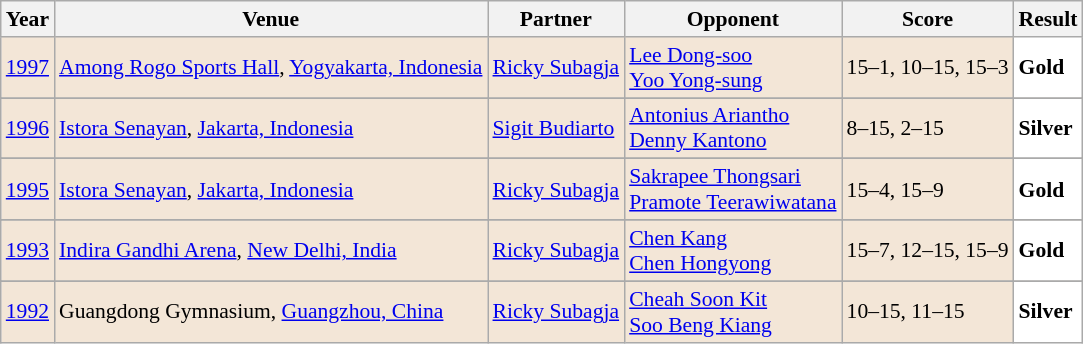<table class="sortable wikitable" style="font-size: 90%;">
<tr>
<th>Year</th>
<th>Venue</th>
<th>Partner</th>
<th>Opponent</th>
<th>Score</th>
<th>Result</th>
</tr>
<tr style="background:#F3E6D7">
<td align="center"><a href='#'>1997</a></td>
<td align="left"><a href='#'>Among Rogo Sports Hall</a>, <a href='#'>Yogyakarta, Indonesia</a></td>
<td align="left"> <a href='#'>Ricky Subagja</a></td>
<td align="left"> <a href='#'>Lee Dong-soo</a> <br>  <a href='#'>Yoo Yong-sung</a></td>
<td align="left">15–1, 10–15, 15–3</td>
<td style="text-align:left; background:white"> <strong>Gold</strong></td>
</tr>
<tr>
</tr>
<tr style="background:#F3E6D7">
<td align="center"><a href='#'>1996</a></td>
<td align="left"><a href='#'>Istora Senayan</a>, <a href='#'>Jakarta, Indonesia</a></td>
<td align="left"> <a href='#'>Sigit Budiarto</a></td>
<td align="left"> <a href='#'>Antonius Ariantho</a> <br>  <a href='#'>Denny Kantono</a></td>
<td align="left">8–15, 2–15</td>
<td style="text-align:left; background:white"> <strong>Silver</strong></td>
</tr>
<tr>
</tr>
<tr style="background:#F3E6D7">
<td align="center"><a href='#'>1995</a></td>
<td align="left"><a href='#'>Istora Senayan</a>, <a href='#'>Jakarta, Indonesia</a></td>
<td align="left"> <a href='#'>Ricky Subagja</a></td>
<td align="left"> <a href='#'>Sakrapee Thongsari</a> <br>  <a href='#'>Pramote Teerawiwatana</a></td>
<td align="left">15–4, 15–9</td>
<td style="text-align:left; background:white"> <strong>Gold</strong></td>
</tr>
<tr>
</tr>
<tr style="background:#F3E6D7">
<td align="center"><a href='#'>1993</a></td>
<td align="left"><a href='#'>Indira Gandhi Arena</a>, <a href='#'>New Delhi, India</a></td>
<td align="left"> <a href='#'>Ricky Subagja</a></td>
<td align="left"> <a href='#'>Chen Kang</a> <br>  <a href='#'>Chen Hongyong</a></td>
<td align="left">15–7, 12–15, 15–9</td>
<td style="text-align:left; background:white"> <strong>Gold</strong></td>
</tr>
<tr>
</tr>
<tr style="background:#F3E6D7">
<td align="center"><a href='#'>1992</a></td>
<td align="left">Guangdong Gymnasium, <a href='#'>Guangzhou, China</a></td>
<td align="left"> <a href='#'>Ricky Subagja</a></td>
<td align="left"> <a href='#'>Cheah Soon Kit</a> <br>  <a href='#'>Soo Beng Kiang</a></td>
<td align="left">10–15, 11–15</td>
<td style="text-align:left; background:white"> <strong>Silver</strong></td>
</tr>
</table>
